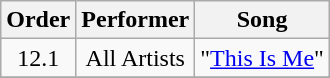<table class="wikitable" style="text-align:center;">
<tr>
<th>Order</th>
<th>Performer</th>
<th>Song</th>
</tr>
<tr>
<td>12.1</td>
<td>All Artists</td>
<td>"<a href='#'>This Is Me</a>"</td>
</tr>
<tr>
</tr>
</table>
